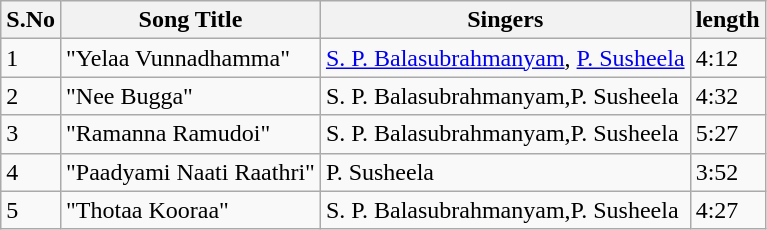<table class="wikitable">
<tr>
<th>S.No</th>
<th>Song Title</th>
<th>Singers</th>
<th>length</th>
</tr>
<tr>
<td>1</td>
<td>"Yelaa Vunnadhamma"</td>
<td><a href='#'>S. P. Balasubrahmanyam</a>, <a href='#'>P. Susheela</a></td>
<td>4:12</td>
</tr>
<tr>
<td>2</td>
<td>"Nee Bugga"</td>
<td>S. P. Balasubrahmanyam,P. Susheela</td>
<td>4:32</td>
</tr>
<tr>
<td>3</td>
<td>"Ramanna Ramudoi"</td>
<td>S. P. Balasubrahmanyam,P. Susheela</td>
<td>5:27</td>
</tr>
<tr>
<td>4</td>
<td>"Paadyami Naati Raathri"</td>
<td>P. Susheela</td>
<td>3:52</td>
</tr>
<tr>
<td>5</td>
<td>"Thotaa Kooraa"</td>
<td>S. P. Balasubrahmanyam,P. Susheela</td>
<td>4:27</td>
</tr>
</table>
